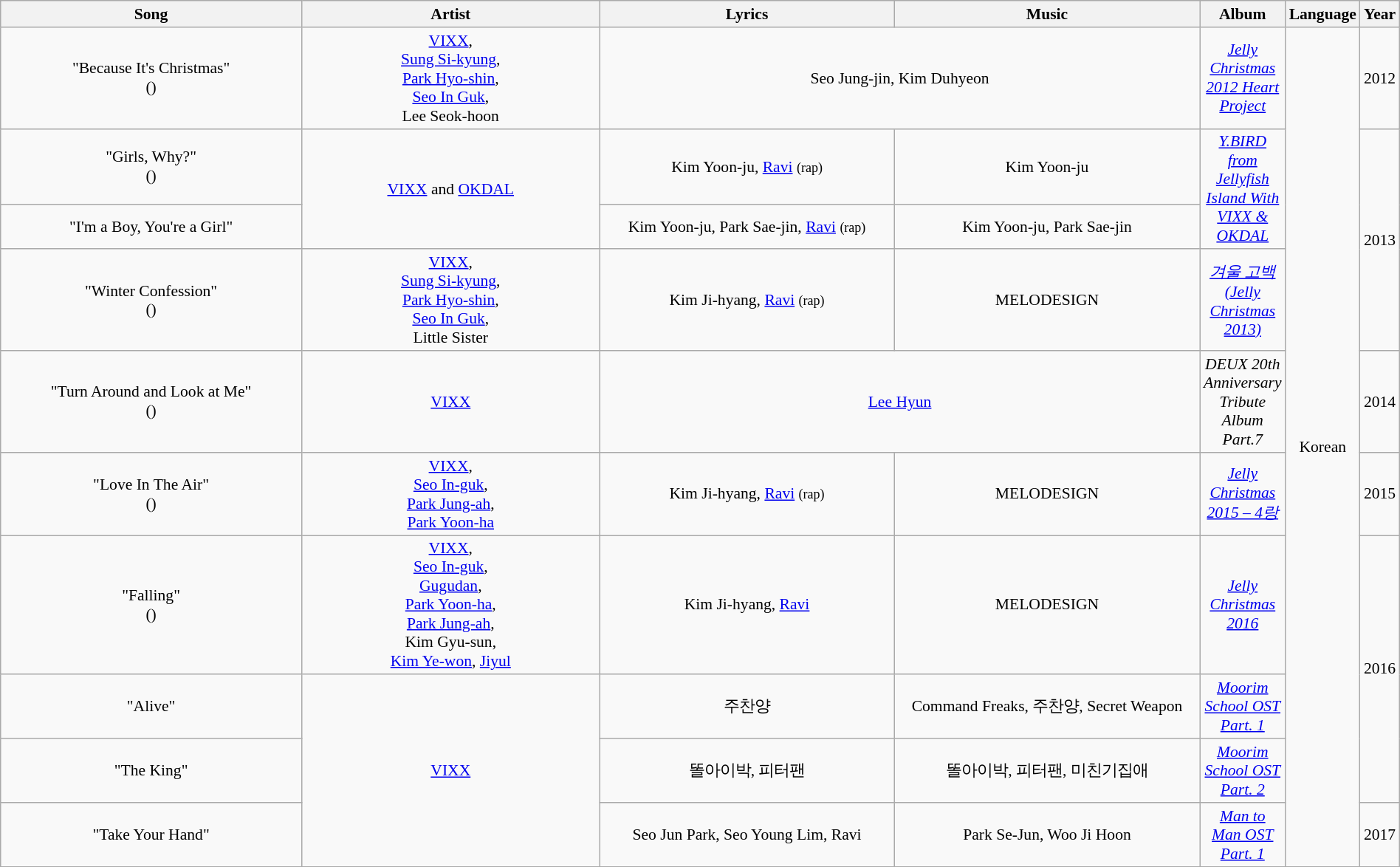<table class="wikitable sortable" style="margin:0.5em auto; clear:both; font-size:.9em; text-align:center; width:100%">
<tr>
<th style="width:25%">Song</th>
<th class="unsortable" style="width:25%">Artist</th>
<th class="unsortable" style="width:25%">Lyrics</th>
<th class="unsortable" style="width:25%">Music</th>
<th style="width:25%">Album</th>
<th style="width:25%">Language</th>
<th style="width:25%">Year</th>
</tr>
<tr>
<td>"Because It's Christmas"<br>()</td>
<td><a href='#'>VIXX</a>,<br> <a href='#'>Sung Si-kyung</a>,<br> <a href='#'>Park Hyo-shin</a>,<br> <a href='#'>Seo In Guk</a>, <br>Lee Seok-hoon</td>
<td colspan="2">Seo Jung-jin, Kim Duhyeon</td>
<td><em><a href='#'>Jelly Christmas 2012 Heart Project</a></em></td>
<td align="center" rowspan="10">Korean</td>
<td>2012</td>
</tr>
<tr>
<td>"Girls, Why?"<br>()</td>
<td align="center" rowspan="2"><a href='#'>VIXX</a> and <a href='#'>OKDAL</a></td>
<td>Kim Yoon-ju, <a href='#'>Ravi</a> <small>(rap)</small></td>
<td>Kim Yoon-ju</td>
<td align="center" rowspan="2"><em><a href='#'>Y.BIRD from Jellyfish Island With VIXX & OKDAL</a></em></td>
<td align="center" rowspan="3">2013</td>
</tr>
<tr>
<td>"I'm a Boy, You're a Girl"</td>
<td>Kim Yoon-ju, Park Sae-jin, <a href='#'>Ravi</a> <small>(rap)</small></td>
<td>Kim Yoon-ju, Park Sae-jin</td>
</tr>
<tr>
<td>"Winter Confession"<br>()</td>
<td><a href='#'>VIXX</a>,<br> <a href='#'>Sung Si-kyung</a>, <br><a href='#'>Park Hyo-shin</a>,<br> <a href='#'>Seo In Guk</a>,<br> Little Sister</td>
<td>Kim Ji-hyang, <a href='#'>Ravi</a> <small>(rap)</small></td>
<td>MELODESIGN</td>
<td><em><a href='#'>겨울 고백 (Jelly Christmas 2013)</a></em></td>
</tr>
<tr>
<td>"Turn Around and Look at Me"<br>()</td>
<td><a href='#'>VIXX</a></td>
<td colspan="2"><a href='#'>Lee Hyun</a></td>
<td><em>DEUX 20th Anniversary Tribute Album Part.7</em></td>
<td>2014</td>
</tr>
<tr>
<td>"Love In The Air"<br>()</td>
<td><a href='#'>VIXX</a>, <br><a href='#'>Seo In-guk</a>, <br><a href='#'>Park Jung-ah</a>, <br><a href='#'>Park Yoon-ha</a></td>
<td>Kim Ji-hyang, <a href='#'>Ravi</a> <small>(rap)</small></td>
<td>MELODESIGN</td>
<td><em><a href='#'>Jelly Christmas 2015 – 4랑</a></em></td>
<td>2015</td>
</tr>
<tr>
<td>"Falling"<br>()</td>
<td><a href='#'>VIXX</a>,<br> <a href='#'>Seo In-guk</a>,<br><a href='#'>Gugudan</a>,<br> <a href='#'>Park Yoon-ha</a>,<br> <a href='#'>Park Jung-ah</a>,<br> Kim Gyu-sun, <br><a href='#'>Kim Ye-won</a>, <a href='#'>Jiyul</a></td>
<td>Kim Ji-hyang, <a href='#'>Ravi</a></td>
<td>MELODESIGN</td>
<td><em><a href='#'>Jelly Christmas 2016</a></em></td>
<td align="center" rowspan="3">2016</td>
</tr>
<tr>
<td>"Alive"</td>
<td align="center" rowspan="3"><a href='#'>VIXX</a></td>
<td>주찬양</td>
<td>Command Freaks, 주찬양, Secret Weapon</td>
<td align="center"><em><a href='#'>Moorim School OST Part. 1</a></em></td>
</tr>
<tr>
<td>"The King"</td>
<td>똘아이박, 피터팬</td>
<td>똘아이박, 피터팬, 미친기집애</td>
<td align="center"><em><a href='#'>Moorim School OST Part. 2</a></em></td>
</tr>
<tr>
<td>"Take Your Hand"</td>
<td>Seo Jun Park, Seo Young Lim, Ravi</td>
<td>Park Se-Jun, Woo Ji Hoon</td>
<td><em><a href='#'>Man to Man OST Part. 1</a></em></td>
<td>2017</td>
</tr>
</table>
